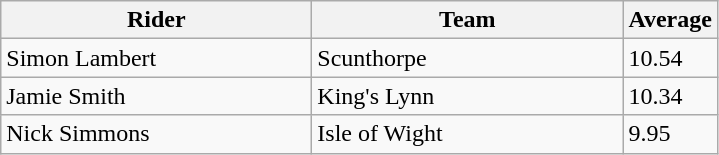<table class="wikitable" style="font-size: 100%">
<tr>
<th width=200>Rider</th>
<th width=200>Team</th>
<th width=40>Average</th>
</tr>
<tr>
<td align="left">Simon Lambert</td>
<td>Scunthorpe</td>
<td>10.54</td>
</tr>
<tr>
<td align="left">Jamie Smith</td>
<td>King's Lynn</td>
<td>10.34</td>
</tr>
<tr>
<td align="left">Nick Simmons</td>
<td>Isle of Wight</td>
<td>9.95</td>
</tr>
</table>
